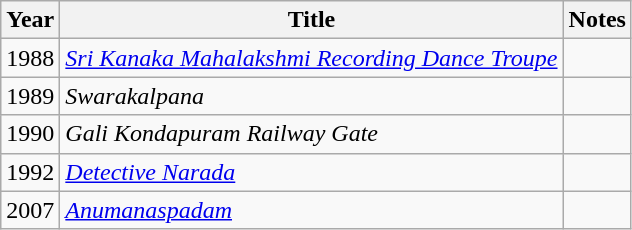<table class="wikitable">
<tr>
<th>Year</th>
<th>Title</th>
<th>Notes</th>
</tr>
<tr>
<td>1988</td>
<td><em><a href='#'>Sri Kanaka Mahalakshmi Recording Dance Troupe</a></em></td>
<td></td>
</tr>
<tr>
<td>1989</td>
<td><em>Swarakalpana</em></td>
<td></td>
</tr>
<tr>
<td>1990</td>
<td><em>Gali Kondapuram Railway Gate</em></td>
<td></td>
</tr>
<tr>
<td>1992</td>
<td><em><a href='#'>Detective Narada</a></em></td>
<td></td>
</tr>
<tr>
<td>2007</td>
<td><em><a href='#'>Anumanaspadam</a></em></td>
<td></td>
</tr>
</table>
